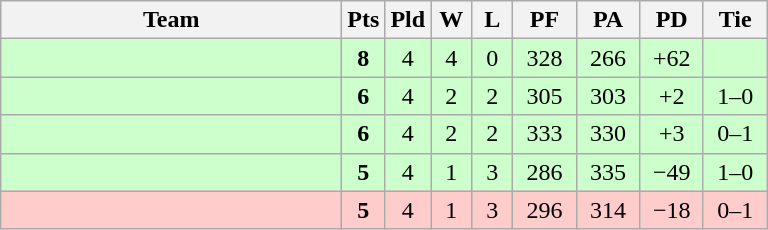<table class=wikitable style="text-align:center">
<tr>
<th width=220>Team</th>
<th width=20>Pts</th>
<th width=20>Pld</th>
<th width=20>W</th>
<th width=20>L</th>
<th width=35>PF</th>
<th width=35>PA</th>
<th width=35>PD</th>
<th width=35>Tie</th>
</tr>
<tr bgcolor=#ccffcc>
<td align=left></td>
<td><strong>8</strong></td>
<td>4</td>
<td>4</td>
<td>0</td>
<td>328</td>
<td>266</td>
<td>+62</td>
<td></td>
</tr>
<tr bgcolor=#ccffcc>
<td align=left></td>
<td><strong>6</strong></td>
<td>4</td>
<td>2</td>
<td>2</td>
<td>305</td>
<td>303</td>
<td>+2</td>
<td>1–0</td>
</tr>
<tr bgcolor=#ccffcc>
<td align=left></td>
<td><strong>6</strong></td>
<td>4</td>
<td>2</td>
<td>2</td>
<td>333</td>
<td>330</td>
<td>+3</td>
<td>0–1</td>
</tr>
<tr bgcolor=#ccffcc>
<td align=left></td>
<td><strong>5</strong></td>
<td>4</td>
<td>1</td>
<td>3</td>
<td>286</td>
<td>335</td>
<td>−49</td>
<td>1–0</td>
</tr>
<tr bgcolor=#ffcccc>
<td align=left></td>
<td><strong>5</strong></td>
<td>4</td>
<td>1</td>
<td>3</td>
<td>296</td>
<td>314</td>
<td>−18</td>
<td>0–1</td>
</tr>
</table>
